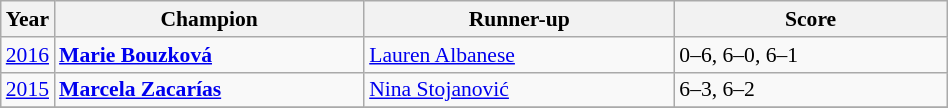<table class="wikitable" style="font-size:90%">
<tr>
<th>Year</th>
<th width="200">Champion</th>
<th width="200">Runner-up</th>
<th width="175">Score</th>
</tr>
<tr>
<td><a href='#'>2016</a></td>
<td> <strong><a href='#'>Marie Bouzková</a></strong></td>
<td> <a href='#'>Lauren Albanese</a></td>
<td>0–6, 6–0, 6–1</td>
</tr>
<tr>
<td><a href='#'>2015</a></td>
<td> <strong><a href='#'>Marcela Zacarías</a></strong></td>
<td> <a href='#'>Nina Stojanović</a></td>
<td>6–3, 6–2</td>
</tr>
<tr>
</tr>
</table>
